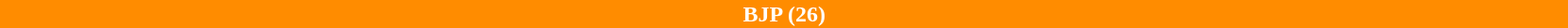<table style="width:88%; text-align:center;">
<tr style="color:white;">
<td style="background:DarkOrange; width:7.26%;"><strong>BJP (26)</strong></td>
</tr>
<tr>
</tr>
</table>
